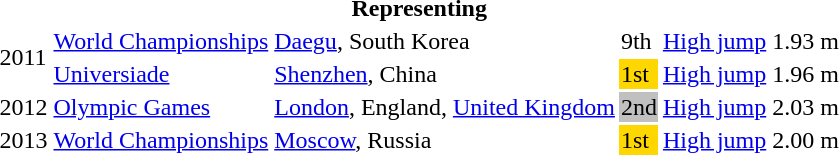<table>
<tr>
<th colspan="6">Representing </th>
</tr>
<tr>
<td rowspan=2>2011</td>
<td><a href='#'>World Championships</a></td>
<td><a href='#'>Daegu</a>, South Korea</td>
<td>9th</td>
<td><a href='#'>High jump</a></td>
<td>1.93 m</td>
</tr>
<tr>
<td><a href='#'>Universiade</a></td>
<td><a href='#'>Shenzhen</a>, China</td>
<td bgcolor=gold>1st</td>
<td><a href='#'>High jump</a></td>
<td>1.96 m</td>
</tr>
<tr>
<td>2012</td>
<td><a href='#'>Olympic Games</a></td>
<td><a href='#'>London</a>, England, <a href='#'>United Kingdom</a></td>
<td bgcolor=silver>2nd</td>
<td><a href='#'>High jump</a></td>
<td>2.03 m</td>
</tr>
<tr>
<td>2013</td>
<td><a href='#'>World Championships</a></td>
<td><a href='#'>Moscow</a>, Russia</td>
<td bgcolor=gold>1st</td>
<td><a href='#'>High jump</a></td>
<td>2.00 m</td>
</tr>
</table>
